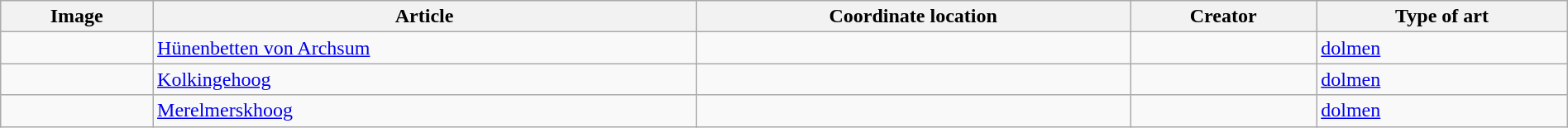<table class='wikitable sortable' style='width:100%'>
<tr>
<th>Image</th>
<th>Article</th>
<th>Coordinate location</th>
<th>Creator</th>
<th>Type of art</th>
</tr>
<tr>
<td></td>
<td><a href='#'>Hünenbetten von Archsum</a></td>
<td></td>
<td></td>
<td><a href='#'>dolmen</a></td>
</tr>
<tr>
<td></td>
<td><a href='#'>Kolkingehoog</a></td>
<td></td>
<td></td>
<td><a href='#'>dolmen</a></td>
</tr>
<tr>
<td></td>
<td><a href='#'>Merelmerskhoog</a></td>
<td></td>
<td></td>
<td><a href='#'>dolmen</a></td>
</tr>
</table>
